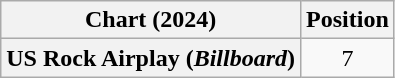<table class="wikitable plainrowheaders" style="text-align: center">
<tr>
<th scope="col">Chart (2024)</th>
<th scope="col">Position</th>
</tr>
<tr>
<th scope="row">US Rock Airplay (<em>Billboard</em>)</th>
<td>7</td>
</tr>
</table>
